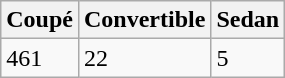<table class = "wikitable">
<tr>
<th>Coupé</th>
<th>Convertible</th>
<th>Sedan</th>
</tr>
<tr>
<td>461</td>
<td>22</td>
<td>5</td>
</tr>
</table>
